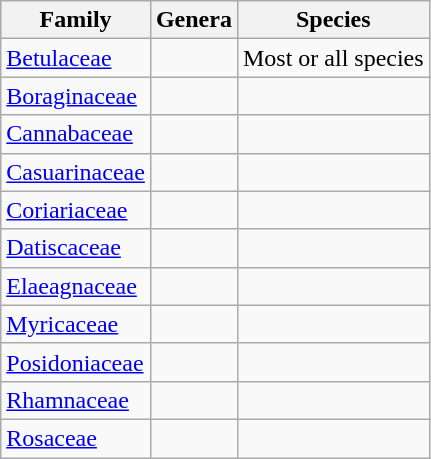<table class="wikitable">
<tr>
<th>Family</th>
<th>Genera</th>
<th>Species</th>
</tr>
<tr>
<td><a href='#'>Betulaceae</a></td>
<td></td>
<td>Most or all species</td>
</tr>
<tr>
<td><a href='#'>Boraginaceae</a></td>
<td></td>
<td></td>
</tr>
<tr>
<td><a href='#'>Cannabaceae</a></td>
<td></td>
<td></td>
</tr>
<tr>
<td><a href='#'>Casuarinaceae</a></td>
<td></td>
<td></td>
</tr>
<tr>
<td><a href='#'>Coriariaceae</a></td>
<td></td>
<td></td>
</tr>
<tr>
<td><a href='#'>Datiscaceae</a></td>
<td></td>
<td></td>
</tr>
<tr>
<td><a href='#'>Elaeagnaceae</a></td>
<td></td>
<td></td>
</tr>
<tr>
<td><a href='#'>Myricaceae</a></td>
<td></td>
<td></td>
</tr>
<tr>
<td><a href='#'>Posidoniaceae</a></td>
<td></td>
<td></td>
</tr>
<tr>
<td><a href='#'>Rhamnaceae</a></td>
<td></td>
<td></td>
</tr>
<tr>
<td><a href='#'>Rosaceae</a></td>
<td></td>
<td></td>
</tr>
</table>
